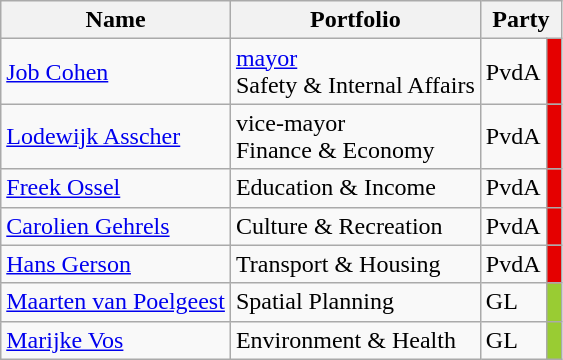<table class="wikitable">
<tr>
<th>Name</th>
<th>Portfolio</th>
<th colspan="2">Party</th>
</tr>
<tr>
<td><a href='#'>Job Cohen</a></td>
<td><a href='#'>mayor</a><br>Safety & Internal Affairs</td>
<td>PvdA</td>
<td style="width: 3px; background-color: #E50000;"></td>
</tr>
<tr>
<td><a href='#'>Lodewijk Asscher</a></td>
<td>vice-mayor<br>Finance & Economy</td>
<td>PvdA</td>
<td style="width: 3px; background-color: #E50000;"></td>
</tr>
<tr>
<td><a href='#'>Freek Ossel</a></td>
<td>Education & Income</td>
<td>PvdA</td>
<td style="width: 3px; background-color: #E50000;"></td>
</tr>
<tr>
<td><a href='#'>Carolien Gehrels</a></td>
<td>Culture & Recreation</td>
<td>PvdA</td>
<td style="width: 3px; background-color: #E50000;"></td>
</tr>
<tr>
<td><a href='#'>Hans Gerson</a></td>
<td>Transport & Housing</td>
<td>PvdA</td>
<td style="width: 3px; background-color: #E50000;"></td>
</tr>
<tr>
<td><a href='#'>Maarten van Poelgeest</a></td>
<td>Spatial Planning</td>
<td>GL</td>
<td style="width: 3px; background-color: #99CC33;"></td>
</tr>
<tr>
<td><a href='#'>Marijke Vos</a></td>
<td>Environment & Health</td>
<td>GL</td>
<td style="width: 3px; background-color: #99CC33;"></td>
</tr>
</table>
